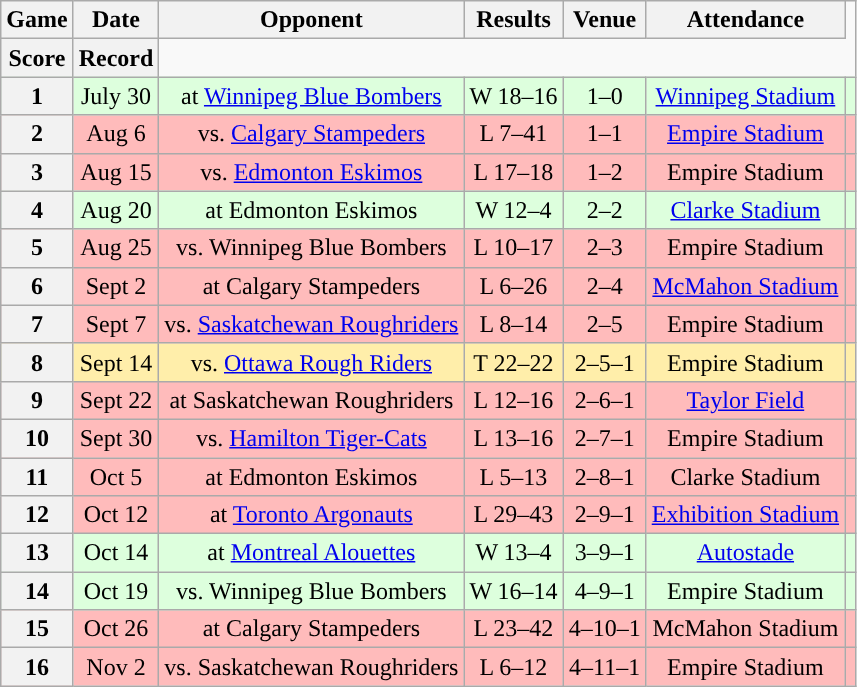<table class="wikitable" style="text-align:center">
<tr>
<th>Game</th>
<th>Date</th>
<th>Opponent</th>
<th>Results</th>
<th>Venue</th>
<th>Attendance</th>
</tr>
<tr>
<th>Score</th>
<th>Record</th>
</tr>
<tr style="background:#ddffdd">
<th>1</th>
<td>July 30</td>
<td>at <a href='#'>Winnipeg Blue Bombers</a></td>
<td>W 18–16</td>
<td>1–0</td>
<td><a href='#'>Winnipeg Stadium</a></td>
<td></td>
</tr>
<tr style="background:#ffbbbb">
<th>2</th>
<td>Aug 6</td>
<td>vs. <a href='#'>Calgary Stampeders</a></td>
<td>L 7–41</td>
<td>1–1</td>
<td><a href='#'>Empire Stadium</a></td>
<td></td>
</tr>
<tr style="background:#ffbbbb">
<th>3</th>
<td>Aug 15</td>
<td>vs. <a href='#'>Edmonton Eskimos</a></td>
<td>L 17–18</td>
<td>1–2</td>
<td>Empire Stadium</td>
<td></td>
</tr>
<tr style="background:#ddffdd">
<th>4</th>
<td>Aug 20</td>
<td>at Edmonton Eskimos</td>
<td>W 12–4</td>
<td>2–2</td>
<td><a href='#'>Clarke Stadium</a></td>
<td></td>
</tr>
<tr style="background:#ffbbbb">
<th>5</th>
<td>Aug 25</td>
<td>vs. Winnipeg Blue Bombers</td>
<td>L 10–17</td>
<td>2–3</td>
<td>Empire Stadium</td>
<td></td>
</tr>
<tr style="background:#ffbbbb">
<th>6</th>
<td>Sept 2</td>
<td>at Calgary Stampeders</td>
<td>L 6–26</td>
<td>2–4</td>
<td><a href='#'>McMahon Stadium</a></td>
<td></td>
</tr>
<tr style="background:#ffbbbb">
<th>7</th>
<td>Sept 7</td>
<td>vs. <a href='#'>Saskatchewan Roughriders</a></td>
<td>L 8–14</td>
<td>2–5</td>
<td>Empire Stadium</td>
<td></td>
</tr>
<tr style="background:#ffeeaa">
<th>8</th>
<td>Sept 14</td>
<td>vs. <a href='#'>Ottawa Rough Riders</a></td>
<td>T 22–22</td>
<td>2–5–1</td>
<td>Empire Stadium</td>
<td></td>
</tr>
<tr style="background:#ffbbbb">
<th>9</th>
<td>Sept 22</td>
<td>at Saskatchewan Roughriders</td>
<td>L 12–16</td>
<td>2–6–1</td>
<td><a href='#'>Taylor Field</a></td>
<td></td>
</tr>
<tr style="background:#ffbbbb">
<th>10</th>
<td>Sept 30</td>
<td>vs. <a href='#'>Hamilton Tiger-Cats</a></td>
<td>L 13–16</td>
<td>2–7–1</td>
<td>Empire Stadium</td>
<td></td>
</tr>
<tr style="background:#ffbbbb">
<th>11</th>
<td>Oct 5</td>
<td>at Edmonton Eskimos</td>
<td>L 5–13</td>
<td>2–8–1</td>
<td>Clarke Stadium</td>
<td></td>
</tr>
<tr style="background:#ffbbbb">
<th>12</th>
<td>Oct 12</td>
<td>at <a href='#'>Toronto Argonauts</a></td>
<td>L 29–43</td>
<td>2–9–1</td>
<td><a href='#'>Exhibition Stadium</a></td>
<td></td>
</tr>
<tr style="background:#ddffdd">
<th>13</th>
<td>Oct 14</td>
<td>at <a href='#'>Montreal Alouettes</a></td>
<td>W 13–4</td>
<td>3–9–1</td>
<td><a href='#'>Autostade</a></td>
<td></td>
</tr>
<tr style="background:#ddffdd">
<th>14</th>
<td>Oct 19</td>
<td>vs. Winnipeg Blue Bombers</td>
<td>W 16–14</td>
<td>4–9–1</td>
<td>Empire Stadium</td>
<td></td>
</tr>
<tr style="background:#ffbbbb">
<th>15</th>
<td>Oct 26</td>
<td>at Calgary Stampeders</td>
<td>L 23–42</td>
<td>4–10–1</td>
<td>McMahon Stadium</td>
<td></td>
</tr>
<tr style="background:#ffbbbb">
<th>16</th>
<td>Nov 2</td>
<td>vs. Saskatchewan Roughriders</td>
<td>L 6–12</td>
<td>4–11–1</td>
<td>Empire Stadium</td>
<td></td>
</tr>
</table>
